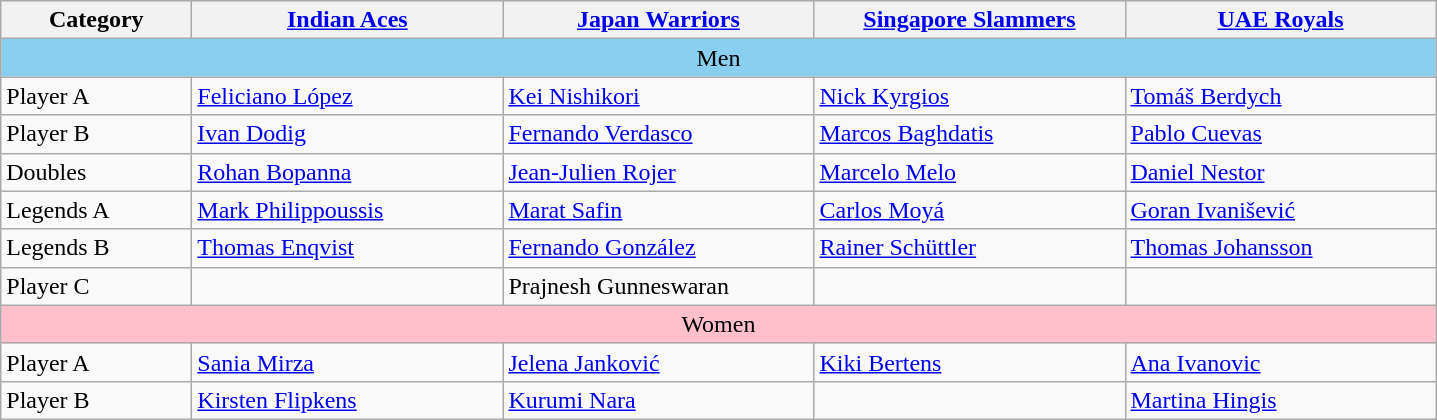<table class="wikitable">
<tr>
<th width=120>Category</th>
<th width=200> <a href='#'>Indian Aces</a></th>
<th width=200> <a href='#'>Japan Warriors</a></th>
<th width=200> <a href='#'>Singapore Slammers</a></th>
<th width=200> <a href='#'>UAE Royals</a></th>
</tr>
<tr>
<td colspan=5 align=center bgcolor=89CFF0>Men</td>
</tr>
<tr>
<td>Player A</td>
<td> <a href='#'>Feliciano López</a></td>
<td> <a href='#'>Kei Nishikori</a></td>
<td> <a href='#'>Nick Kyrgios</a></td>
<td> <a href='#'>Tomáš Berdych</a></td>
</tr>
<tr>
<td>Player B</td>
<td> <a href='#'>Ivan Dodig</a></td>
<td> <a href='#'>Fernando Verdasco</a></td>
<td> <a href='#'>Marcos Baghdatis</a></td>
<td> <a href='#'>Pablo Cuevas</a></td>
</tr>
<tr>
<td>Doubles</td>
<td> <a href='#'>Rohan Bopanna</a></td>
<td> <a href='#'>Jean-Julien Rojer</a></td>
<td> <a href='#'>Marcelo Melo</a></td>
<td> <a href='#'>Daniel Nestor</a></td>
</tr>
<tr>
<td>Legends A</td>
<td> <a href='#'>Mark Philippoussis</a></td>
<td> <a href='#'>Marat Safin</a></td>
<td> <a href='#'>Carlos Moyá</a></td>
<td> <a href='#'>Goran Ivanišević</a></td>
</tr>
<tr>
<td>Legends B</td>
<td> <a href='#'>Thomas Enqvist</a></td>
<td> <a href='#'>Fernando González</a></td>
<td> <a href='#'>Rainer Schüttler</a></td>
<td> <a href='#'>Thomas Johansson</a></td>
</tr>
<tr>
<td>Player C</td>
<td></td>
<td> Prajnesh Gunneswaran</td>
<td></td>
<td></td>
</tr>
<tr>
<td colspan=5 align=center bgcolor=pink>Women</td>
</tr>
<tr>
<td>Player A</td>
<td> <a href='#'>Sania Mirza</a></td>
<td> <a href='#'>Jelena Janković</a></td>
<td> <a href='#'>Kiki Bertens</a></td>
<td> <a href='#'>Ana Ivanovic</a></td>
</tr>
<tr>
<td>Player B</td>
<td> <a href='#'>Kirsten Flipkens</a></td>
<td> <a href='#'>Kurumi Nara</a></td>
<td></td>
<td> <a href='#'>Martina Hingis</a></td>
</tr>
</table>
